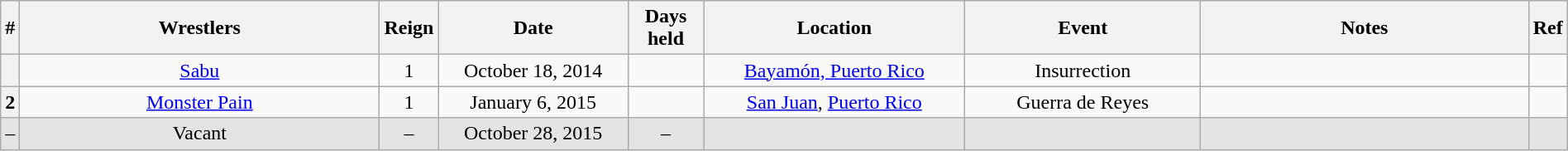<table class="wikitable sortable"  style="width:100%; text-align:center;">
<tr>
<th style="width:0;">#</th>
<th style="width:25%;">Wrestlers</th>
<th style="width:0;">Reign</th>
<th style="width:13%;">Date</th>
<th style="width:5%;">Days<br>held</th>
<th style="width:18%;">Location</th>
<th style="width:16%;">Event</th>
<th style="width:40%;" class="unsortable">Notes</th>
<th style="width:0;" class="unsortable">Ref</th>
</tr>
<tr>
<th></th>
<td><a href='#'>Sabu</a></td>
<td>1</td>
<td>October 18, 2014</td>
<td></td>
<td><a href='#'>Bayamón, Puerto Rico</a></td>
<td>Insurrection</td>
<td></td>
<td></td>
</tr>
<tr>
<th>2</th>
<td><a href='#'>Monster Pain</a></td>
<td>1</td>
<td>January 6, 2015</td>
<td></td>
<td><a href='#'>San Juan</a>, <a href='#'>Puerto Rico</a></td>
<td>Guerra de Reyes</td>
<td></td>
<td></td>
</tr>
<tr style="background-color:#e3e3e3">
<td>–</td>
<td>Vacant</td>
<td>–</td>
<td>October 28, 2015</td>
<td>–</td>
<td></td>
<td></td>
<td></td>
<td></td>
</tr>
</table>
